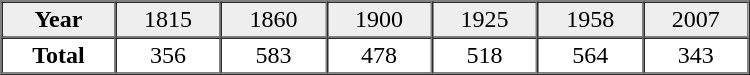<table border="1" cellpadding="2" cellspacing="0" width="500">
<tr bgcolor="#eeeeee" align="center">
<td><strong>Year</strong></td>
<td>1815</td>
<td>1860</td>
<td>1900</td>
<td>1925</td>
<td>1958</td>
<td>2007</td>
</tr>
<tr align="center">
<td><strong>Total</strong></td>
<td>356</td>
<td>583</td>
<td>478</td>
<td>518</td>
<td>564</td>
<td>343</td>
</tr>
</table>
